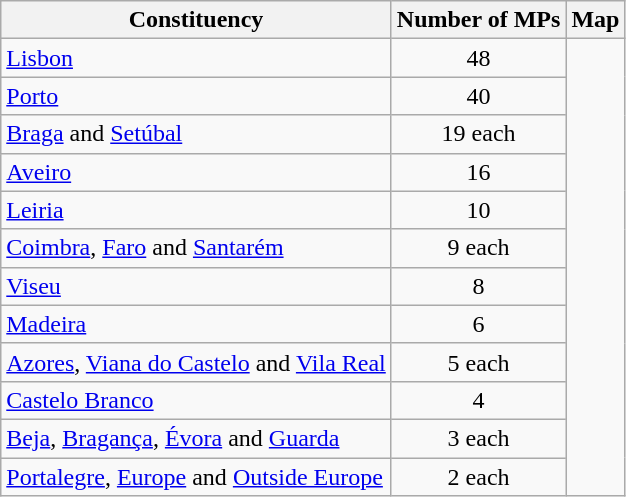<table class="wikitable">
<tr>
<th>Constituency</th>
<th>Number of MPs</th>
<th>Map</th>
</tr>
<tr>
<td><a href='#'>Lisbon</a></td>
<td style="text-align:center;">48</td>
<td style="text-align:center;" rowspan="12"></td>
</tr>
<tr>
<td><a href='#'>Porto</a></td>
<td style="text-align:center;">40</td>
</tr>
<tr>
<td><a href='#'>Braga</a> and <a href='#'>Setúbal</a></td>
<td style="text-align:center;">19 each</td>
</tr>
<tr>
<td><a href='#'>Aveiro</a></td>
<td style="text-align:center;">16</td>
</tr>
<tr>
<td><a href='#'>Leiria</a></td>
<td style="text-align:center;">10</td>
</tr>
<tr>
<td><a href='#'>Coimbra</a>, <a href='#'>Faro</a> and <a href='#'>Santarém</a></td>
<td style="text-align:center;">9 each</td>
</tr>
<tr>
<td><a href='#'>Viseu</a></td>
<td style="text-align:center;">8</td>
</tr>
<tr>
<td><a href='#'>Madeira</a></td>
<td style="text-align:center;">6</td>
</tr>
<tr>
<td><a href='#'>Azores</a>, <a href='#'>Viana do Castelo</a> and <a href='#'>Vila Real</a></td>
<td style="text-align:center;">5 each</td>
</tr>
<tr>
<td><a href='#'>Castelo Branco</a></td>
<td style="text-align:center;">4</td>
</tr>
<tr>
<td><a href='#'>Beja</a>, <a href='#'>Bragança</a>, <a href='#'>Évora</a> and <a href='#'>Guarda</a></td>
<td style="text-align:center;">3 each</td>
</tr>
<tr>
<td><a href='#'>Portalegre</a>, <a href='#'>Europe</a> and <a href='#'>Outside Europe</a></td>
<td style="text-align:center;">2 each</td>
</tr>
</table>
